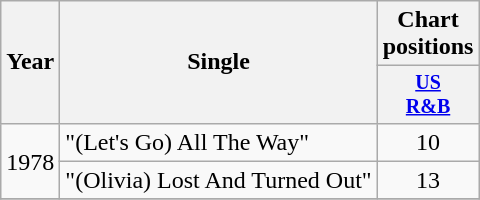<table class="wikitable" style="text-align:center;">
<tr>
<th rowspan="2">Year</th>
<th rowspan="2">Single</th>
<th colspan="1">Chart positions</th>
</tr>
<tr style="font-size:smaller;">
<th width="40"><a href='#'>US<br>R&B</a></th>
</tr>
<tr>
<td rowspan="2">1978</td>
<td align="left">"(Let's Go) All The Way"</td>
<td>10</td>
</tr>
<tr>
<td align="left">"(Olivia) Lost And Turned Out"</td>
<td>13</td>
</tr>
<tr>
</tr>
</table>
